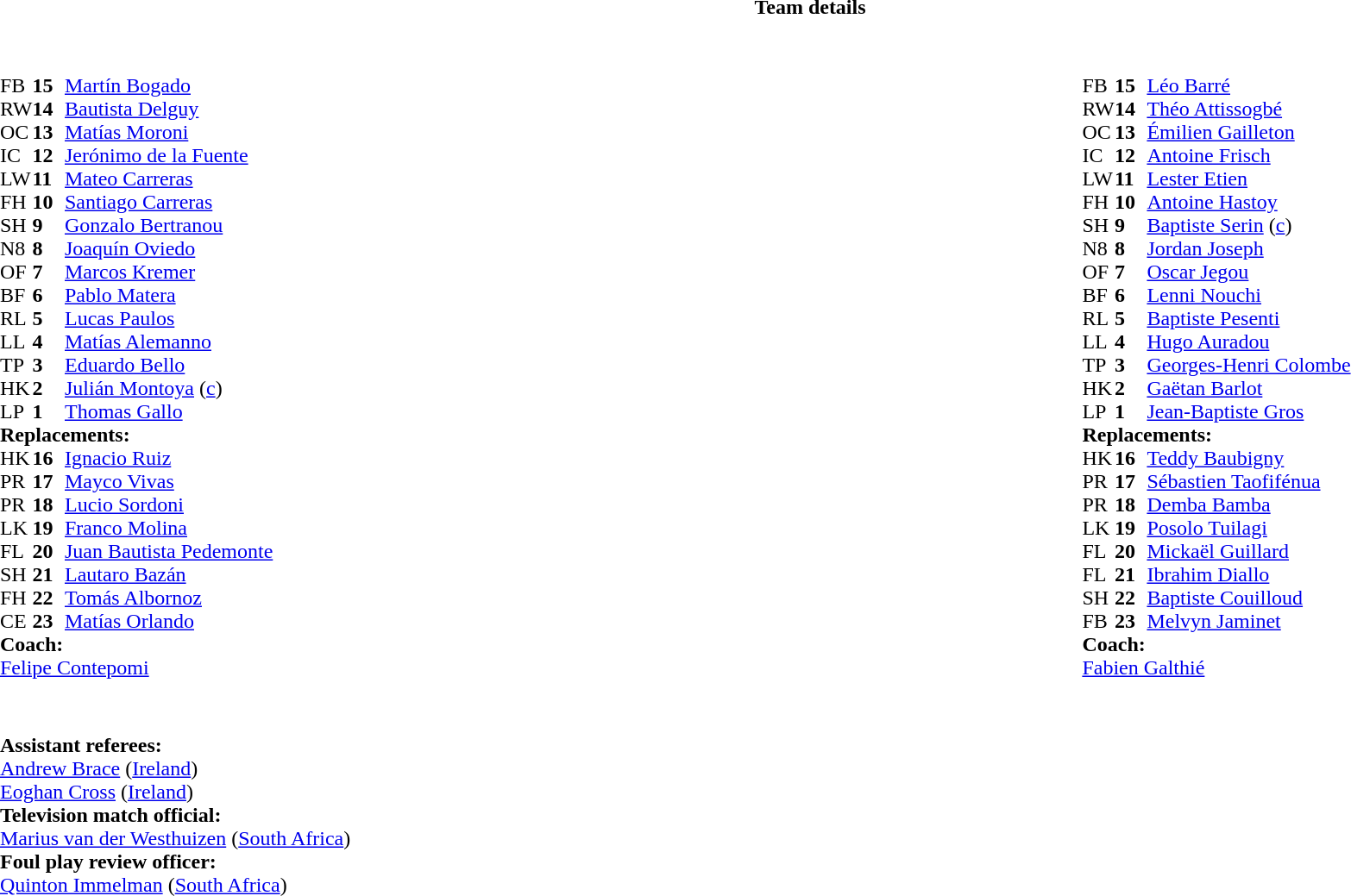<table border="0" style="width:100%;" class="collapsible collapsed">
<tr>
<th>Team details</th>
</tr>
<tr>
<td><br><table style="width:100%">
<tr>
<td style="vertical-align:top;width:50%"><br><table cellspacing="0" cellpadding="0">
<tr>
<th width="25"></th>
<th width="25"></th>
</tr>
<tr>
<td>FB</td>
<td><strong>15</strong></td>
<td><a href='#'>Martín Bogado</a></td>
<td></td>
<td></td>
</tr>
<tr>
<td>RW</td>
<td><strong>14</strong></td>
<td><a href='#'>Bautista Delguy</a></td>
</tr>
<tr>
<td>OC</td>
<td><strong>13</strong></td>
<td><a href='#'>Matías Moroni</a></td>
</tr>
<tr>
<td>IC</td>
<td><strong>12</strong></td>
<td><a href='#'>Jerónimo de la Fuente</a></td>
<td></td>
<td></td>
</tr>
<tr>
<td>LW</td>
<td><strong>11</strong></td>
<td><a href='#'>Mateo Carreras</a></td>
</tr>
<tr>
<td>FH</td>
<td><strong>10</strong></td>
<td><a href='#'>Santiago Carreras</a></td>
</tr>
<tr>
<td>SH</td>
<td><strong>9</strong></td>
<td><a href='#'>Gonzalo Bertranou</a></td>
<td></td>
<td></td>
</tr>
<tr>
<td>N8</td>
<td><strong>8</strong></td>
<td><a href='#'>Joaquín Oviedo</a></td>
</tr>
<tr>
<td>OF</td>
<td><strong>7</strong></td>
<td><a href='#'>Marcos Kremer</a></td>
</tr>
<tr>
<td>BF</td>
<td><strong>6</strong></td>
<td><a href='#'>Pablo Matera</a></td>
</tr>
<tr>
<td>RL</td>
<td><strong>5</strong></td>
<td><a href='#'>Lucas Paulos</a></td>
<td></td>
<td></td>
</tr>
<tr>
<td>LL</td>
<td><strong>4</strong></td>
<td><a href='#'>Matías Alemanno</a></td>
<td></td>
<td></td>
</tr>
<tr>
<td>TP</td>
<td><strong>3</strong></td>
<td><a href='#'>Eduardo Bello</a></td>
<td></td>
<td></td>
</tr>
<tr>
<td>HK</td>
<td><strong>2</strong></td>
<td><a href='#'>Julián Montoya</a> (<a href='#'>c</a>)</td>
<td></td>
<td></td>
</tr>
<tr>
<td>LP</td>
<td><strong>1</strong></td>
<td><a href='#'>Thomas Gallo</a></td>
<td></td>
<td></td>
</tr>
<tr>
<td colspan=3><strong>Replacements:</strong></td>
</tr>
<tr>
<td>HK</td>
<td><strong>16</strong></td>
<td><a href='#'>Ignacio Ruiz</a></td>
<td></td>
<td></td>
</tr>
<tr>
<td>PR</td>
<td><strong>17</strong></td>
<td><a href='#'>Mayco Vivas</a></td>
<td></td>
<td></td>
</tr>
<tr>
<td>PR</td>
<td><strong>18</strong></td>
<td><a href='#'>Lucio Sordoni</a></td>
<td></td>
<td></td>
</tr>
<tr>
<td>LK</td>
<td><strong>19</strong></td>
<td><a href='#'>Franco Molina</a></td>
<td></td>
<td></td>
</tr>
<tr>
<td>FL</td>
<td><strong>20</strong></td>
<td><a href='#'>Juan Bautista Pedemonte</a></td>
<td></td>
<td></td>
</tr>
<tr>
<td>SH</td>
<td><strong>21</strong></td>
<td><a href='#'>Lautaro Bazán</a></td>
<td></td>
<td></td>
</tr>
<tr>
<td>FH</td>
<td><strong>22</strong></td>
<td><a href='#'>Tomás Albornoz</a></td>
<td></td>
<td></td>
</tr>
<tr>
<td>CE</td>
<td><strong>23</strong></td>
<td><a href='#'>Matías Orlando</a></td>
<td></td>
<td></td>
</tr>
<tr>
<td colspan=3><strong>Coach:</strong></td>
</tr>
<tr>
<td colspan="4"> <a href='#'>Felipe Contepomi</a></td>
</tr>
</table>
</td>
<td style="vertical-align:top;width:50%"><br><table cellspacing="0" cellpadding="0" align="center">
<tr>
<th width="25"></th>
<th width="25"></th>
</tr>
<tr>
<td>FB</td>
<td><strong>15</strong></td>
<td><a href='#'>Léo Barré</a></td>
<td></td>
<td></td>
</tr>
<tr>
<td>RW</td>
<td><strong>14</strong></td>
<td><a href='#'>Théo Attissogbé</a></td>
</tr>
<tr>
<td>OC</td>
<td><strong>13</strong></td>
<td><a href='#'>Émilien Gailleton</a></td>
</tr>
<tr>
<td>IC</td>
<td><strong>12</strong></td>
<td><a href='#'>Antoine Frisch</a></td>
</tr>
<tr>
<td>LW</td>
<td><strong>11</strong></td>
<td><a href='#'>Lester Etien</a></td>
</tr>
<tr>
<td>FH</td>
<td><strong>10</strong></td>
<td><a href='#'>Antoine Hastoy</a></td>
</tr>
<tr>
<td>SH</td>
<td><strong>9</strong></td>
<td><a href='#'>Baptiste Serin</a> (<a href='#'>c</a>)</td>
<td></td>
<td></td>
</tr>
<tr>
<td>N8</td>
<td><strong>8</strong></td>
<td><a href='#'>Jordan Joseph</a></td>
<td></td>
<td></td>
</tr>
<tr>
<td>OF</td>
<td><strong>7</strong></td>
<td><a href='#'>Oscar Jegou</a></td>
</tr>
<tr>
<td>BF</td>
<td><strong>6</strong></td>
<td><a href='#'>Lenni Nouchi</a></td>
</tr>
<tr>
<td>RL</td>
<td><strong>5</strong></td>
<td><a href='#'>Baptiste Pesenti</a></td>
<td></td>
<td></td>
</tr>
<tr>
<td>LL</td>
<td><strong>4</strong></td>
<td><a href='#'>Hugo Auradou</a></td>
<td></td>
<td></td>
</tr>
<tr>
<td>TP</td>
<td><strong>3</strong></td>
<td><a href='#'>Georges-Henri Colombe</a></td>
<td></td>
<td></td>
</tr>
<tr>
<td>HK</td>
<td><strong>2</strong></td>
<td><a href='#'>Gaëtan Barlot</a></td>
<td></td>
<td></td>
</tr>
<tr>
<td>LP</td>
<td><strong>1</strong></td>
<td><a href='#'>Jean-Baptiste Gros</a></td>
<td></td>
<td></td>
</tr>
<tr>
<td colspan="3"><strong>Replacements:</strong></td>
</tr>
<tr>
<td>HK</td>
<td><strong>16</strong></td>
<td><a href='#'>Teddy Baubigny</a></td>
<td></td>
<td></td>
</tr>
<tr>
<td>PR</td>
<td><strong>17</strong></td>
<td><a href='#'>Sébastien Taofifénua</a></td>
<td></td>
<td></td>
</tr>
<tr>
<td>PR</td>
<td><strong>18</strong></td>
<td><a href='#'>Demba Bamba</a></td>
<td></td>
<td></td>
</tr>
<tr>
<td>LK</td>
<td><strong>19</strong></td>
<td><a href='#'>Posolo Tuilagi</a></td>
<td></td>
<td></td>
</tr>
<tr>
<td>FL</td>
<td><strong>20</strong></td>
<td><a href='#'>Mickaël Guillard</a></td>
<td></td>
<td></td>
</tr>
<tr>
<td>FL</td>
<td><strong>21</strong></td>
<td><a href='#'>Ibrahim Diallo</a></td>
<td></td>
<td></td>
</tr>
<tr>
<td>SH</td>
<td><strong>22</strong></td>
<td><a href='#'>Baptiste Couilloud</a></td>
<td></td>
<td></td>
</tr>
<tr>
<td>FB</td>
<td><strong>23</strong></td>
<td><a href='#'>Melvyn Jaminet</a></td>
<td></td>
<td></td>
</tr>
<tr>
<td colspan=3><strong>Coach:</strong></td>
</tr>
<tr>
<td colspan="4"> <a href='#'>Fabien Galthié</a></td>
</tr>
</table>
</td>
</tr>
</table>
<table width=100% style="font-size: 100%">
<tr>
<td><br>
<br><strong>Assistant referees:</strong>
<br><a href='#'>Andrew Brace</a> (<a href='#'>Ireland</a>)
<br><a href='#'>Eoghan Cross</a> (<a href='#'>Ireland</a>)
<br><strong>Television match official:</strong>
<br><a href='#'>Marius van der Westhuizen</a> (<a href='#'>South Africa</a>)
<br><strong>Foul play review officer:</strong>
<br><a href='#'>Quinton Immelman</a> (<a href='#'>South Africa</a>)</td>
</tr>
</table>
</td>
</tr>
</table>
